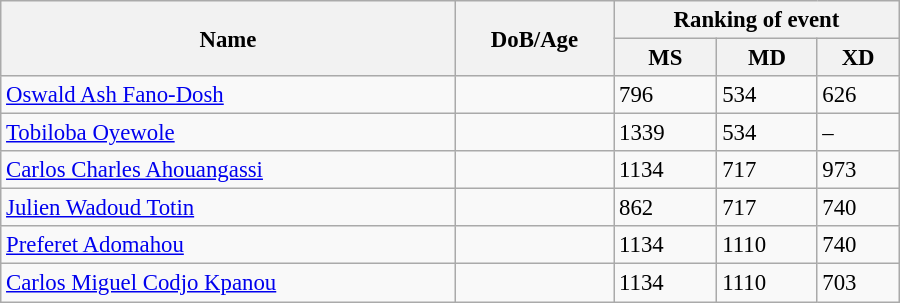<table class="wikitable" style="width:600px; font-size:95%;">
<tr>
<th rowspan="2" align="left">Name</th>
<th rowspan="2" align="left">DoB/Age</th>
<th colspan="3" align="center">Ranking of event</th>
</tr>
<tr>
<th align="center">MS</th>
<th>MD</th>
<th align="center">XD</th>
</tr>
<tr>
<td><a href='#'>Oswald Ash Fano-Dosh</a></td>
<td></td>
<td>796</td>
<td>534</td>
<td>626</td>
</tr>
<tr>
<td><a href='#'>Tobiloba Oyewole</a></td>
<td></td>
<td>1339</td>
<td>534</td>
<td>–</td>
</tr>
<tr>
<td><a href='#'>Carlos Charles Ahouangassi</a></td>
<td></td>
<td>1134</td>
<td>717</td>
<td>973</td>
</tr>
<tr>
<td><a href='#'>Julien Wadoud Totin</a></td>
<td></td>
<td>862</td>
<td>717</td>
<td>740</td>
</tr>
<tr>
<td><a href='#'>Preferet Adomahou</a></td>
<td></td>
<td>1134</td>
<td>1110</td>
<td>740</td>
</tr>
<tr>
<td><a href='#'>Carlos Miguel Codjo Kpanou</a></td>
<td></td>
<td>1134</td>
<td>1110</td>
<td>703</td>
</tr>
</table>
